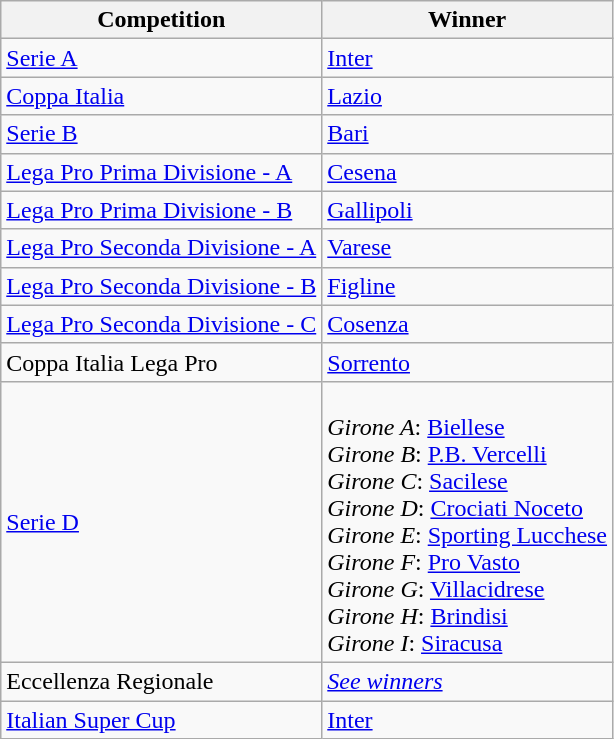<table class="wikitable">
<tr>
<th>Competition</th>
<th>Winner</th>
</tr>
<tr>
<td><a href='#'>Serie A</a></td>
<td><a href='#'>Inter</a></td>
</tr>
<tr>
<td><a href='#'>Coppa Italia</a></td>
<td><a href='#'>Lazio</a></td>
</tr>
<tr>
<td><a href='#'>Serie B</a></td>
<td><a href='#'>Bari</a></td>
</tr>
<tr>
<td><a href='#'>Lega Pro Prima Divisione - A</a></td>
<td><a href='#'>Cesena</a></td>
</tr>
<tr>
<td><a href='#'>Lega Pro Prima Divisione - B</a></td>
<td><a href='#'>Gallipoli</a></td>
</tr>
<tr>
<td><a href='#'>Lega Pro Seconda Divisione - A</a></td>
<td><a href='#'>Varese</a></td>
</tr>
<tr>
<td><a href='#'>Lega Pro Seconda Divisione - B</a></td>
<td><a href='#'>Figline</a></td>
</tr>
<tr>
<td><a href='#'>Lega Pro Seconda Divisione - C</a></td>
<td><a href='#'>Cosenza</a></td>
</tr>
<tr>
<td>Coppa Italia Lega Pro</td>
<td><a href='#'>Sorrento</a></td>
</tr>
<tr>
<td><a href='#'>Serie D</a></td>
<td><br><em>Girone A</em>: <a href='#'>Biellese</a><br>
<em>Girone B</em>: <a href='#'>P.B. Vercelli</a><br>
<em>Girone C</em>: <a href='#'>Sacilese</a><br>
<em>Girone D</em>: <a href='#'>Crociati Noceto</a><br>
<em>Girone E</em>: <a href='#'>Sporting Lucchese</a><br>
<em>Girone F</em>: <a href='#'>Pro Vasto</a><br>
<em>Girone G</em>: <a href='#'>Villacidrese</a><br>
<em>Girone H</em>: <a href='#'>Brindisi</a><br>
<em>Girone I</em>: <a href='#'>Siracusa</a><br></td>
</tr>
<tr>
<td>Eccellenza Regionale</td>
<td><em><a href='#'>See winners</a></em></td>
</tr>
<tr>
<td><a href='#'>Italian Super Cup</a></td>
<td><a href='#'>Inter</a></td>
</tr>
</table>
